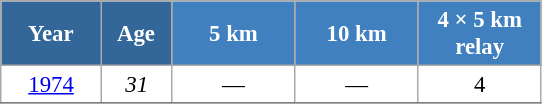<table class="wikitable" style="font-size:95%; text-align:center; border:grey solid 1px; border-collapse:collapse; background:#ffffff;">
<tr>
<th style="background-color:#369; color:white; width:60px;"> Year </th>
<th style="background-color:#369; color:white; width:40px;"> Age </th>
<th style="background-color:#4180be; color:white; width:75px;"> 5 km </th>
<th style="background-color:#4180be; color:white; width:75px;"> 10 km </th>
<th style="background-color:#4180be; color:white; width:75px;"> 4 × 5 km <br> relay </th>
</tr>
<tr>
<td><a href='#'>1974</a></td>
<td><em>31</em></td>
<td>—</td>
<td>—</td>
<td>4</td>
</tr>
<tr>
</tr>
</table>
